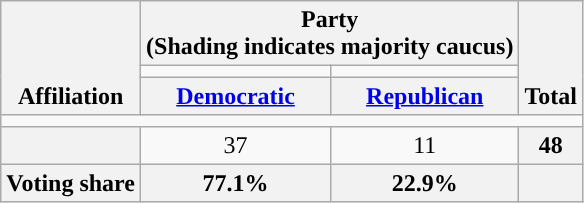<table class=wikitable style="text-align:center">
<tr style="vertical-align:bottom;">
<th rowspan=3>Affiliation</th>
<th colspan=2>Party <div>(Shading indicates majority caucus)</div></th>
<th rowspan=3>Total</th>
</tr>
<tr style="height:5px">
<td style="background-color:"></td>
<td style="background-color:"></td>
</tr>
<tr>
<th><a href='#'>Democratic</a></th>
<th><a href='#'>Republican</a></th>
</tr>
<tr>
<td colspan=5></td>
</tr>
<tr>
<th nowrap style="font-size:80%"></th>
<td>37</td>
<td>11</td>
<th>48</th>
</tr>
<tr>
<th>Voting share</th>
<th>77.1%</th>
<th>22.9%</th>
<th colspan=2></th>
</tr>
</table>
